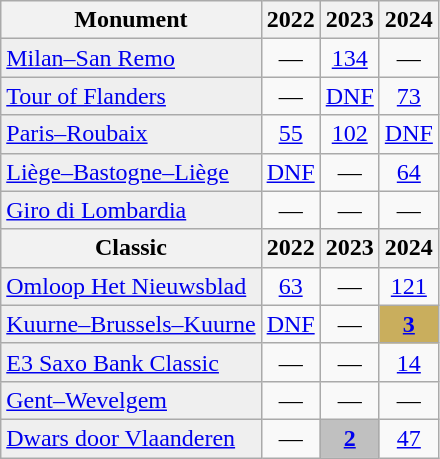<table class="wikitable">
<tr>
<th>Monument</th>
<th scope="col">2022</th>
<th scope="col">2023</th>
<th scope="col">2024</th>
</tr>
<tr style="text-align:center;">
<td style="text-align:left; background:#efefef;"><a href='#'>Milan–San Remo</a></td>
<td>—</td>
<td><a href='#'>134</a></td>
<td>—</td>
</tr>
<tr style="text-align:center;">
<td style="text-align:left; background:#efefef;"><a href='#'>Tour of Flanders</a></td>
<td>—</td>
<td><a href='#'>DNF</a></td>
<td><a href='#'>73</a></td>
</tr>
<tr style="text-align:center;">
<td style="text-align:left; background:#efefef;"><a href='#'>Paris–Roubaix</a></td>
<td><a href='#'>55</a></td>
<td><a href='#'>102</a></td>
<td><a href='#'>DNF</a></td>
</tr>
<tr style="text-align:center;">
<td style="text-align:left; background:#efefef;"><a href='#'>Liège–Bastogne–Liège</a></td>
<td><a href='#'>DNF</a></td>
<td>—</td>
<td><a href='#'>64</a></td>
</tr>
<tr style="text-align:center;">
<td style="text-align:left; background:#efefef;"><a href='#'>Giro di Lombardia</a></td>
<td>—</td>
<td>—</td>
<td>—</td>
</tr>
<tr>
<th>Classic</th>
<th scope="col">2022</th>
<th scope="col">2023</th>
<th scope="col">2024</th>
</tr>
<tr style="text-align:center;">
<td style="text-align:left; background:#efefef;"><a href='#'>Omloop Het Nieuwsblad</a></td>
<td><a href='#'>63</a></td>
<td>—</td>
<td><a href='#'>121</a></td>
</tr>
<tr style="text-align:center;">
<td style="text-align:left; background:#efefef;"><a href='#'>Kuurne–Brussels–Kuurne</a></td>
<td><a href='#'>DNF</a></td>
<td>—</td>
<td style="background:#C9AE5D;"><a href='#'><strong>3</strong></a></td>
</tr>
<tr style="text-align:center;">
<td style="text-align:left; background:#efefef;"><a href='#'>E3 Saxo Bank Classic</a></td>
<td>—</td>
<td>—</td>
<td><a href='#'>14</a></td>
</tr>
<tr style="text-align:center;">
<td style="text-align:left; background:#efefef;"><a href='#'>Gent–Wevelgem</a></td>
<td>—</td>
<td>—</td>
<td>—</td>
</tr>
<tr style="text-align:center;">
<td style="text-align:left; background:#efefef;"><a href='#'>Dwars door Vlaanderen</a></td>
<td>—</td>
<td style="background:#C0C0C0;"><a href='#'><strong>2</strong></a></td>
<td><a href='#'>47</a></td>
</tr>
</table>
